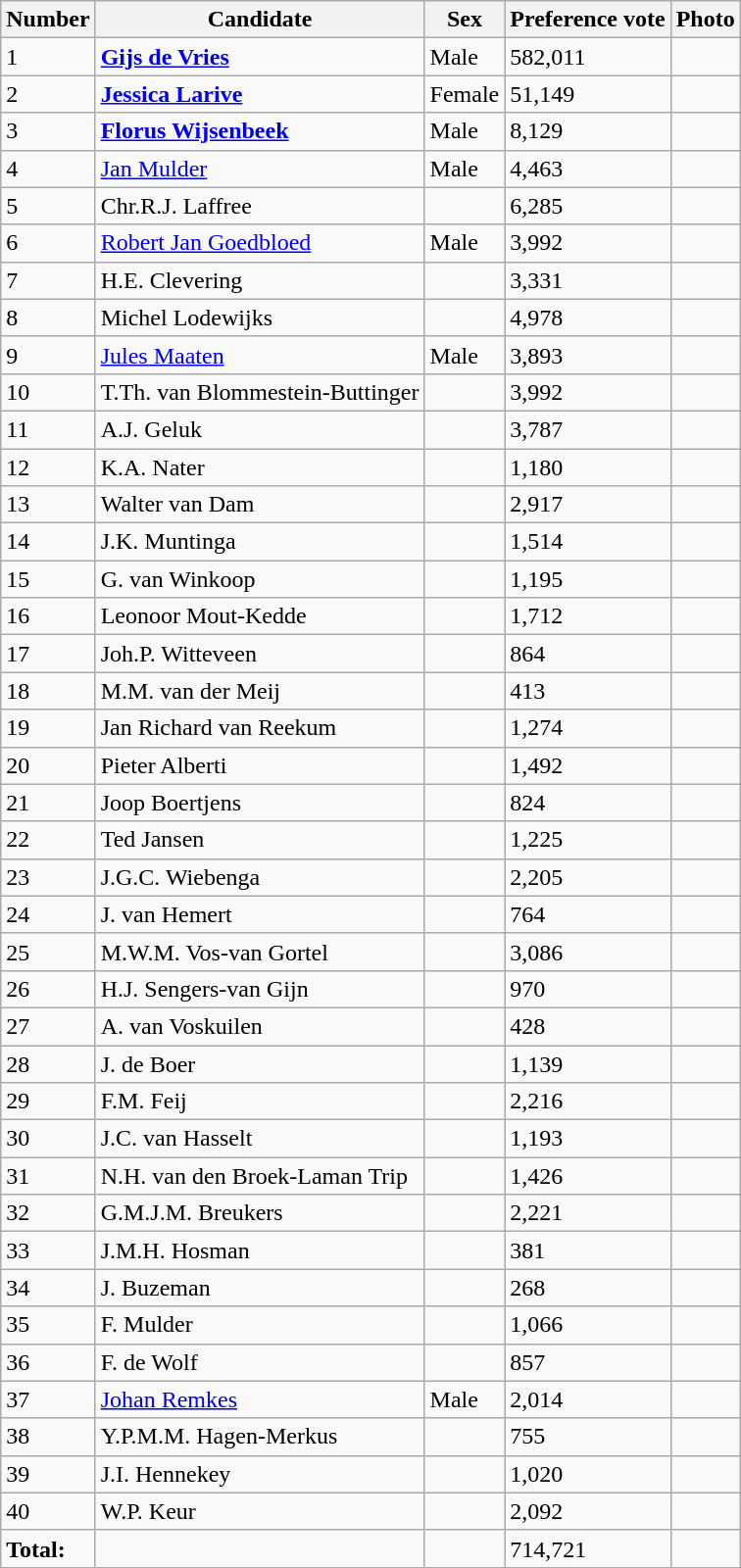<table class="wikitable vatop">
<tr>
<th>Number</th>
<th>Candidate</th>
<th>Sex</th>
<th>Preference vote</th>
<th>Photo</th>
</tr>
<tr>
<td>1</td>
<td><strong><a href='#'>Gijs de Vries</a></strong></td>
<td>Male</td>
<td>582,011</td>
<td></td>
</tr>
<tr>
<td>2</td>
<td><strong><a href='#'>Jessica Larive</a></strong></td>
<td>Female</td>
<td>51,149</td>
<td></td>
</tr>
<tr>
<td>3</td>
<td><strong><a href='#'>Florus Wijsenbeek</a></strong></td>
<td>Male</td>
<td>8,129</td>
<td></td>
</tr>
<tr>
<td>4</td>
<td><a href='#'>Jan Mulder</a></td>
<td>Male</td>
<td>4,463</td>
<td></td>
</tr>
<tr>
<td>5</td>
<td>Chr.R.J. Laffree</td>
<td></td>
<td>6,285</td>
<td></td>
</tr>
<tr>
<td>6</td>
<td><a href='#'>Robert Jan Goedbloed</a></td>
<td>Male</td>
<td>3,992</td>
<td></td>
</tr>
<tr>
<td>7</td>
<td>H.E. Clevering</td>
<td></td>
<td>3,331</td>
<td></td>
</tr>
<tr>
<td>8</td>
<td>Michel Lodewijks</td>
<td></td>
<td>4,978</td>
<td></td>
</tr>
<tr>
<td>9</td>
<td><a href='#'>Jules Maaten</a></td>
<td>Male</td>
<td>3,893</td>
<td></td>
</tr>
<tr>
<td>10</td>
<td>T.Th. van Blommestein-Buttinger</td>
<td></td>
<td>3,992</td>
<td></td>
</tr>
<tr>
<td>11</td>
<td>A.J. Geluk</td>
<td></td>
<td>3,787</td>
<td></td>
</tr>
<tr>
<td>12</td>
<td>K.A. Nater</td>
<td></td>
<td>1,180</td>
<td></td>
</tr>
<tr>
<td>13</td>
<td>Walter van Dam</td>
<td></td>
<td>2,917</td>
<td></td>
</tr>
<tr>
<td>14</td>
<td>J.K. Muntinga</td>
<td></td>
<td>1,514</td>
<td></td>
</tr>
<tr>
<td>15</td>
<td>G. van Winkoop</td>
<td></td>
<td>1,195</td>
<td></td>
</tr>
<tr>
<td>16</td>
<td>Leonoor Mout-Kedde</td>
<td></td>
<td>1,712</td>
<td></td>
</tr>
<tr>
<td>17</td>
<td>Joh.P. Witteveen</td>
<td></td>
<td>864</td>
<td></td>
</tr>
<tr>
<td>18</td>
<td>M.M. van der Meij</td>
<td></td>
<td>413</td>
<td></td>
</tr>
<tr>
<td>19</td>
<td>Jan Richard van Reekum</td>
<td></td>
<td>1,274</td>
<td></td>
</tr>
<tr>
<td>20</td>
<td>Pieter Alberti</td>
<td></td>
<td>1,492</td>
<td></td>
</tr>
<tr>
<td>21</td>
<td>Joop Boertjens</td>
<td></td>
<td>824</td>
<td></td>
</tr>
<tr>
<td>22</td>
<td>Ted Jansen</td>
<td></td>
<td>1,225</td>
<td></td>
</tr>
<tr>
<td>23</td>
<td>J.G.C. Wiebenga</td>
<td></td>
<td>2,205</td>
<td></td>
</tr>
<tr>
<td>24</td>
<td>J. van Hemert</td>
<td></td>
<td>764</td>
<td></td>
</tr>
<tr>
<td>25</td>
<td>M.W.M. Vos-van Gortel</td>
<td></td>
<td>3,086</td>
<td></td>
</tr>
<tr>
<td>26</td>
<td>H.J. Sengers-van Gijn</td>
<td></td>
<td>970</td>
<td></td>
</tr>
<tr>
<td>27</td>
<td>A. van Voskuilen</td>
<td></td>
<td>428</td>
<td></td>
</tr>
<tr>
<td>28</td>
<td>J. de Boer</td>
<td></td>
<td>1,139</td>
<td></td>
</tr>
<tr>
<td>29</td>
<td>F.M. Feij</td>
<td></td>
<td>2,216</td>
<td></td>
</tr>
<tr>
<td>30</td>
<td>J.C. van Hasselt</td>
<td></td>
<td>1,193</td>
<td></td>
</tr>
<tr>
<td>31</td>
<td>N.H. van den Broek-Laman Trip</td>
<td></td>
<td>1,426</td>
<td></td>
</tr>
<tr>
<td>32</td>
<td>G.M.J.M. Breukers</td>
<td></td>
<td>2,221</td>
<td></td>
</tr>
<tr>
<td>33</td>
<td>J.M.H. Hosman</td>
<td></td>
<td>381</td>
<td></td>
</tr>
<tr>
<td>34</td>
<td>J. Buzeman</td>
<td></td>
<td>268</td>
<td></td>
</tr>
<tr>
<td>35</td>
<td>F. Mulder</td>
<td></td>
<td>1,066</td>
<td></td>
</tr>
<tr>
<td>36</td>
<td>F. de Wolf</td>
<td></td>
<td>857</td>
<td></td>
</tr>
<tr>
<td>37</td>
<td><a href='#'>Johan Remkes</a></td>
<td>Male</td>
<td>2,014</td>
<td></td>
</tr>
<tr>
<td>38</td>
<td>Y.P.M.M. Hagen-Merkus</td>
<td></td>
<td>755</td>
<td></td>
</tr>
<tr>
<td>39</td>
<td>J.I. Hennekey</td>
<td></td>
<td>1,020</td>
<td></td>
</tr>
<tr>
<td>40</td>
<td>W.P. Keur</td>
<td></td>
<td>2,092</td>
<td></td>
</tr>
<tr>
<td><strong>Total:</strong></td>
<td></td>
<td></td>
<td>714,721</td>
<td></td>
</tr>
</table>
